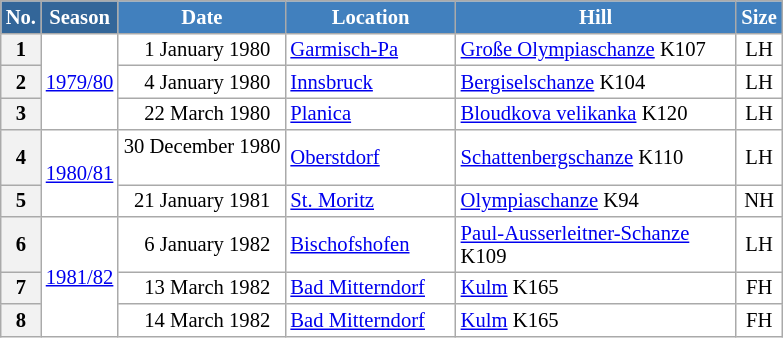<table class="wikitable sortable" style="font-size:86%; line-height:15px; text-align:left; border:grey solid 1px; border-collapse:collapse; background:#ffffff;">
<tr style="background:#efefef;">
<th style="background-color:#369; color:white; width:10px;">No.</th>
<th style="background-color:#369; color:white;  width:30px;">Season</th>
<th style="background-color:#4180be; color:white; width:105px;">Date</th>
<th style="background-color:#4180be; color:white; width:107px;">Location</th>
<th style="background-color:#4180be; color:white; width:180px;">Hill</th>
<th style="background-color:#4180be; color:white; width:25px;">Size</th>
</tr>
<tr>
<th scope=row style="text-align:center;">1</th>
<td align=center rowspan=3><a href='#'>1979/80</a></td>
<td align=right>1 January 1980  </td>
<td> <a href='#'>Garmisch-Pa</a></td>
<td><a href='#'>Große Olympiaschanze</a> K107</td>
<td align=center>LH</td>
</tr>
<tr>
<th scope=row style="text-align:center;">2</th>
<td align=right>4 January 1980  </td>
<td> <a href='#'>Innsbruck</a></td>
<td><a href='#'>Bergiselschanze</a> K104</td>
<td align=center>LH</td>
</tr>
<tr>
<th scope=row style="text-align:center;">3</th>
<td align=right>22 March 1980  </td>
<td> <a href='#'>Planica</a></td>
<td><a href='#'>Bloudkova velikanka</a> K120</td>
<td align=center>LH</td>
</tr>
<tr>
<th scope=row style="text-align:center;">4</th>
<td align=center rowspan=2><a href='#'>1980/81</a></td>
<td align=right>30 December 1980  </td>
<td> <a href='#'>Oberstdorf</a></td>
<td><a href='#'>Schattenbergschanze</a> K110</td>
<td align=center>LH</td>
</tr>
<tr>
<th scope=row style="text-align:center;">5</th>
<td align=right>21 January 1981  </td>
<td> <a href='#'>St. Moritz</a></td>
<td><a href='#'>Olympiaschanze</a> K94</td>
<td align=center>NH</td>
</tr>
<tr>
<th scope=row style="text-align:center;">6</th>
<td align=center rowspan=3><a href='#'>1981/82</a></td>
<td align=right>6 January 1982  </td>
<td> <a href='#'>Bischofshofen</a></td>
<td><a href='#'>Paul-Ausserleitner-Schanze</a> K109</td>
<td align=center>LH</td>
</tr>
<tr>
<th scope=row style="text-align:center;">7</th>
<td align=right>13 March 1982  </td>
<td> <a href='#'>Bad Mitterndorf</a></td>
<td><a href='#'>Kulm</a> K165</td>
<td align=center>FH</td>
</tr>
<tr>
<th scope=row style="text-align:center;">8</th>
<td align=right>14 March 1982  </td>
<td> <a href='#'>Bad Mitterndorf</a></td>
<td><a href='#'>Kulm</a> K165</td>
<td align=center>FH</td>
</tr>
</table>
